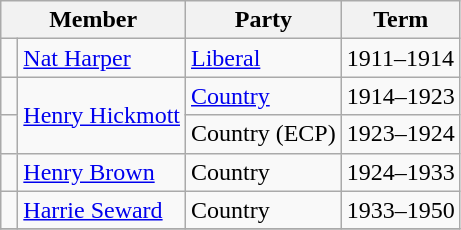<table class="wikitable">
<tr>
<th colspan="2">Member</th>
<th>Party</th>
<th>Term</th>
</tr>
<tr>
<td> </td>
<td><a href='#'>Nat Harper</a></td>
<td><a href='#'>Liberal</a></td>
<td>1911–1914</td>
</tr>
<tr>
<td> </td>
<td rowspan="2"><a href='#'>Henry Hickmott</a></td>
<td><a href='#'>Country</a></td>
<td>1914–1923</td>
</tr>
<tr>
<td> </td>
<td>Country (ECP)</td>
<td>1923–1924</td>
</tr>
<tr>
<td> </td>
<td><a href='#'>Henry Brown</a></td>
<td>Country</td>
<td>1924–1933</td>
</tr>
<tr>
<td> </td>
<td><a href='#'>Harrie Seward</a></td>
<td>Country</td>
<td>1933–1950</td>
</tr>
<tr>
</tr>
</table>
